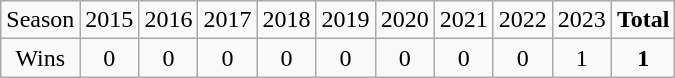<table class="wikitable sortable">
<tr>
<td>Season</td>
<td>2015</td>
<td>2016</td>
<td>2017</td>
<td>2018</td>
<td>2019</td>
<td>2020</td>
<td>2021</td>
<td>2022</td>
<td>2023</td>
<td><strong>Total</strong></td>
</tr>
<tr style=text-align:center>
<td>Wins</td>
<td>0</td>
<td>0</td>
<td>0</td>
<td>0</td>
<td>0</td>
<td>0</td>
<td>0</td>
<td>0</td>
<td>1</td>
<td><strong>1</strong></td>
</tr>
</table>
